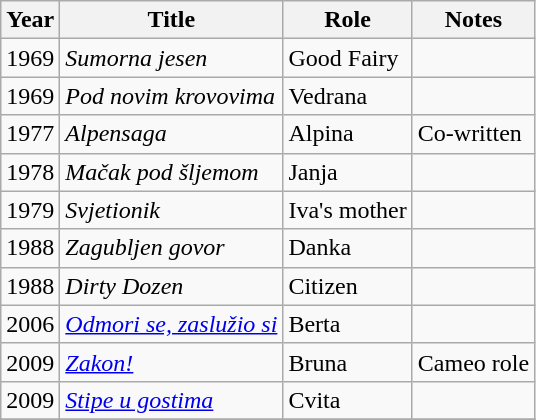<table class="wikitable sortable">
<tr>
<th>Year</th>
<th>Title</th>
<th>Role</th>
<th class="unsortable">Notes</th>
</tr>
<tr>
<td>1969</td>
<td><em>Sumorna jesen</em></td>
<td>Good Fairy</td>
<td></td>
</tr>
<tr>
<td>1969</td>
<td><em>Pod novim krovovima</em></td>
<td>Vedrana</td>
<td></td>
</tr>
<tr>
<td>1977</td>
<td><em>Alpensaga</em></td>
<td>Alpina</td>
<td>Co-written</td>
</tr>
<tr>
<td>1978</td>
<td><em>Mačak pod šljemom</em></td>
<td>Janja</td>
<td></td>
</tr>
<tr>
<td>1979</td>
<td><em>Svjetionik</em></td>
<td>Iva's mother</td>
<td></td>
</tr>
<tr>
<td>1988</td>
<td><em>Zagubljen govor</em></td>
<td>Danka</td>
<td></td>
</tr>
<tr>
<td>1988</td>
<td><em>Dirty Dozen</em></td>
<td>Citizen</td>
<td></td>
</tr>
<tr>
<td>2006</td>
<td><em><a href='#'>Odmori se, zaslužio si</a></em></td>
<td>Berta</td>
<td></td>
</tr>
<tr>
<td>2009</td>
<td><em><a href='#'>Zakon!</a></em></td>
<td>Bruna</td>
<td>Cameo role</td>
</tr>
<tr>
<td>2009</td>
<td><em><a href='#'>Stipe u gostima</a></em></td>
<td>Cvita</td>
<td></td>
</tr>
<tr>
</tr>
</table>
